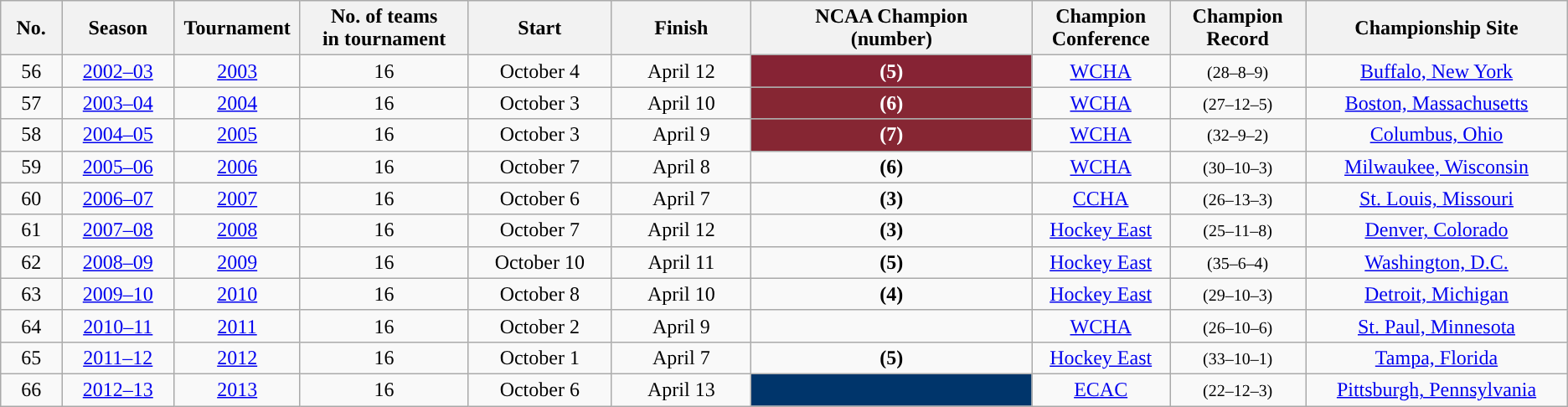<table class="wikitable">
<tr>
<th style="width:3em">No.</th>
<th style="width:6em">Season</th>
<th style="width:6em">Tournament</th>
<th style="width:9em">No. of teams<br>in tournament</th>
<th style="width:8em">Start</th>
<th style="width:8em">Finish</th>
<th style="width:17em">NCAA Champion<br>(number)</th>
<th style="width:7em">Champion<br>Conference</th>
<th style="width:7em">Champion<br>Record</th>
<th style="width:15em">Championship Site</th>
</tr>
<tr style="text-align:center;">
<td>56</td>
<td><a href='#'>2002–03</a></td>
<td><a href='#'>2003</a></td>
<td>16</td>
<td>October 4</td>
<td>April 12</td>
<td style="color:white; background:#862334; "><strong><a href='#'></a> (5)</strong></td>
<td><a href='#'>WCHA</a></td>
<td><small>(28–8–9)</small></td>
<td><a href='#'>Buffalo, New York</a></td>
</tr>
<tr style="text-align:center;">
<td>57</td>
<td><a href='#'>2003–04</a></td>
<td><a href='#'>2004</a></td>
<td>16</td>
<td>October 3</td>
<td>April 10</td>
<td style="color:white; background:#862633; "><strong><a href='#'></a> (6)</strong></td>
<td><a href='#'>WCHA</a></td>
<td><small>(27–12–5)</small></td>
<td><a href='#'>Boston, Massachusetts</a></td>
</tr>
<tr style="text-align:center;">
<td>58</td>
<td><a href='#'>2004–05</a></td>
<td><a href='#'>2005</a></td>
<td>16</td>
<td>October 3</td>
<td>April 9</td>
<td style="color:white; background:#862633; "><strong><a href='#'></a> (7)</strong></td>
<td><a href='#'>WCHA</a></td>
<td><small>(32–9–2)</small></td>
<td><a href='#'>Columbus, Ohio</a></td>
</tr>
<tr style="text-align:center;">
<td>59</td>
<td><a href='#'>2005–06</a></td>
<td><a href='#'>2006</a></td>
<td>16</td>
<td>October 7</td>
<td>April 8</td>
<td><strong><a href='#'></a> (6)</strong></td>
<td><a href='#'>WCHA</a></td>
<td><small>(30–10–3)</small></td>
<td><a href='#'>Milwaukee, Wisconsin</a></td>
</tr>
<tr style="text-align:center;">
<td>60</td>
<td><a href='#'>2006–07</a></td>
<td><a href='#'>2007</a></td>
<td>16</td>
<td>October 6</td>
<td>April 7</td>
<td><strong><a href='#'></a> (3)</strong></td>
<td><a href='#'>CCHA</a></td>
<td><small>(26–13–3)</small></td>
<td><a href='#'>St. Louis, Missouri</a></td>
</tr>
<tr style="text-align:center;">
<td>61</td>
<td><a href='#'>2007–08</a></td>
<td><a href='#'>2008</a></td>
<td>16</td>
<td>October 7</td>
<td>April 12</td>
<td><strong><a href='#'></a> (3)</strong></td>
<td><a href='#'>Hockey East</a></td>
<td><small>(25–11–8)</small></td>
<td><a href='#'>Denver, Colorado</a></td>
</tr>
<tr style="text-align:center;">
<td>62</td>
<td><a href='#'>2008–09</a></td>
<td><a href='#'>2009</a></td>
<td>16</td>
<td>October 10</td>
<td>April 11</td>
<td><strong><a href='#'></a> (5)</strong></td>
<td><a href='#'>Hockey East</a></td>
<td><small>(35–6–4)</small></td>
<td><a href='#'>Washington, D.C.</a></td>
</tr>
<tr style="text-align:center;">
<td>63</td>
<td><a href='#'>2009–10</a></td>
<td><a href='#'>2010</a></td>
<td>16</td>
<td>October 8</td>
<td>April 10</td>
<td><strong><a href='#'></a> (4)</strong></td>
<td><a href='#'>Hockey East</a></td>
<td><small>(29–10–3)</small></td>
<td><a href='#'>Detroit, Michigan</a></td>
</tr>
<tr style="text-align:center;">
<td>64</td>
<td><a href='#'>2010–11</a></td>
<td><a href='#'>2011</a></td>
<td>16</td>
<td>October 2</td>
<td>April 9</td>
<td><strong><a href='#'></a></strong></td>
<td><a href='#'>WCHA</a></td>
<td><small>(26–10–6)</small></td>
<td><a href='#'>St. Paul, Minnesota</a></td>
</tr>
<tr style="text-align:center;">
<td>65</td>
<td><a href='#'>2011–12</a></td>
<td><a href='#'>2012</a></td>
<td>16</td>
<td>October 1</td>
<td>April 7</td>
<td><strong><a href='#'></a> (5)</strong></td>
<td><a href='#'>Hockey East</a></td>
<td><small>(33–10–1)</small></td>
<td><a href='#'>Tampa, Florida</a></td>
</tr>
<tr style="text-align:center;">
<td>66</td>
<td><a href='#'>2012–13</a></td>
<td><a href='#'>2013</a></td>
<td>16</td>
<td>October 6</td>
<td>April 13</td>
<td style="color:white; background:#00356B"><strong><a href='#'></a></strong></td>
<td><a href='#'>ECAC</a></td>
<td><small>(22–12–3)</small></td>
<td><a href='#'>Pittsburgh, Pennsylvania</a></td>
</tr>
</table>
